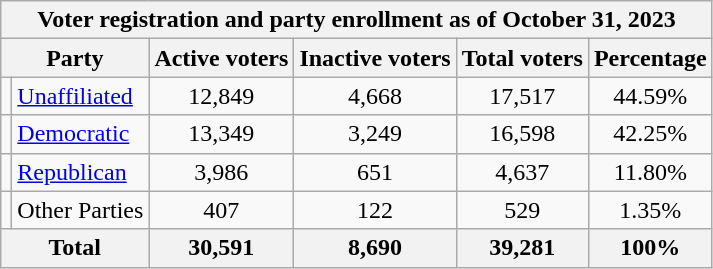<table class=wikitable>
<tr>
<th colspan = 6>Voter registration and party enrollment as of October 31, 2023</th>
</tr>
<tr>
<th colspan = 2>Party</th>
<th>Active voters</th>
<th>Inactive voters</th>
<th>Total voters</th>
<th>Percentage</th>
</tr>
<tr>
<td></td>
<td><a href='#'>Unaffiliated</a></td>
<td align = center>12,849</td>
<td align = center>4,668</td>
<td align = center>17,517</td>
<td align = center>44.59%</td>
</tr>
<tr>
<td></td>
<td><a href='#'>Democratic</a></td>
<td align = center>13,349</td>
<td align = center>3,249</td>
<td align = center>16,598</td>
<td align = center>42.25%</td>
</tr>
<tr>
<td></td>
<td><a href='#'>Republican</a></td>
<td align = center>3,986</td>
<td align = center>651</td>
<td align = center>4,637</td>
<td align = center>11.80%</td>
</tr>
<tr>
<td></td>
<td>Other Parties</td>
<td align = center>407</td>
<td align = center>122</td>
<td align = center>529</td>
<td align = center>1.35%</td>
</tr>
<tr>
<th colspan = 2>Total</th>
<th align = center>30,591</th>
<th align = center>8,690</th>
<th align = center>39,281</th>
<th align = center>100%</th>
</tr>
</table>
